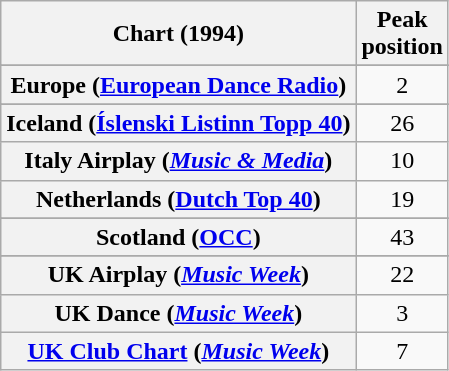<table class="wikitable sortable plainrowheaders" style="text-align:center">
<tr>
<th scope="col">Chart (1994)</th>
<th scope="col">Peak<br>position</th>
</tr>
<tr>
</tr>
<tr>
<th scope="row">Europe (<a href='#'>European Dance Radio</a>)</th>
<td align="center">2</td>
</tr>
<tr>
</tr>
<tr>
<th scope="row">Iceland (<a href='#'>Íslenski Listinn Topp 40</a>)</th>
<td align="center">26</td>
</tr>
<tr>
<th scope="row">Italy Airplay (<em><a href='#'>Music & Media</a></em>)</th>
<td>10</td>
</tr>
<tr>
<th scope="row">Netherlands (<a href='#'>Dutch Top 40</a>)</th>
<td align="center">19</td>
</tr>
<tr>
</tr>
<tr>
<th scope="row">Scotland (<a href='#'>OCC</a>)</th>
<td align="center">43</td>
</tr>
<tr>
</tr>
<tr>
<th scope="row">UK Airplay (<em><a href='#'>Music Week</a></em>)</th>
<td align="center">22</td>
</tr>
<tr>
<th scope="row">UK Dance (<em><a href='#'>Music Week</a></em>)</th>
<td align="center">3</td>
</tr>
<tr>
<th scope="row"><a href='#'>UK Club Chart</a> (<em><a href='#'>Music Week</a></em>)</th>
<td align="center">7</td>
</tr>
</table>
